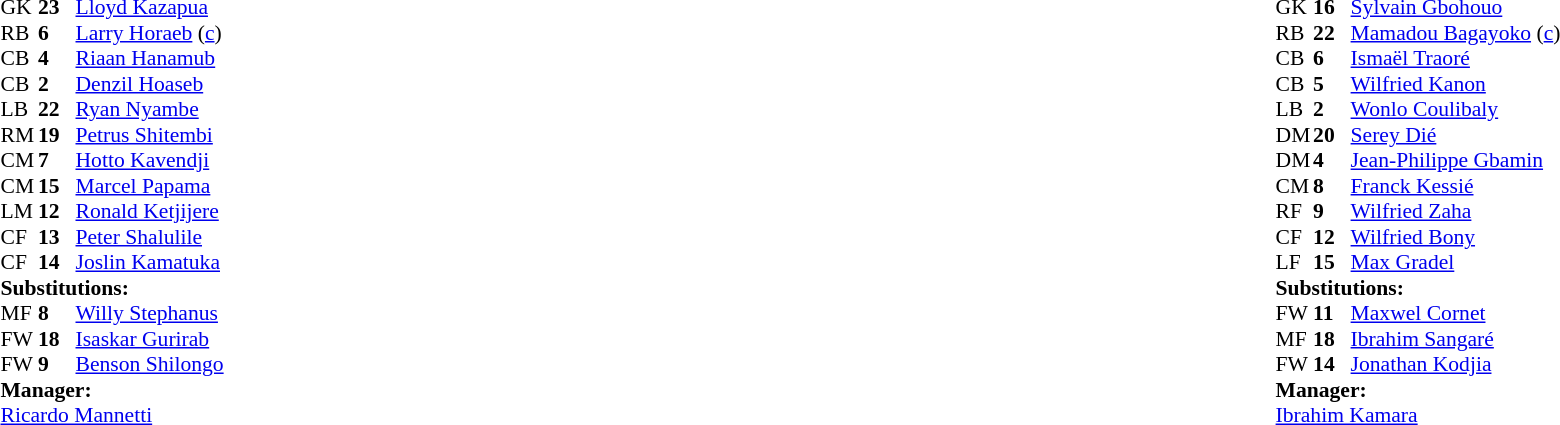<table width="100%">
<tr>
<td valign="top" width="40%"><br><table style="font-size:90%" cellspacing="0" cellpadding="0">
<tr>
<th width=25></th>
<th width=25></th>
</tr>
<tr>
<td>GK</td>
<td><strong>23</strong></td>
<td><a href='#'>Lloyd Kazapua</a></td>
</tr>
<tr>
<td>RB</td>
<td><strong>6</strong></td>
<td><a href='#'>Larry Horaeb</a> (<a href='#'>c</a>)</td>
</tr>
<tr>
<td>CB</td>
<td><strong>4</strong></td>
<td><a href='#'>Riaan Hanamub</a></td>
<td></td>
<td></td>
</tr>
<tr>
<td>CB</td>
<td><strong>2</strong></td>
<td><a href='#'>Denzil Hoaseb</a></td>
</tr>
<tr>
<td>LB</td>
<td><strong>22</strong></td>
<td><a href='#'>Ryan Nyambe</a></td>
</tr>
<tr>
<td>RM</td>
<td><strong>19</strong></td>
<td><a href='#'>Petrus Shitembi</a></td>
</tr>
<tr>
<td>CM</td>
<td><strong>7</strong></td>
<td><a href='#'>Hotto Kavendji</a></td>
<td></td>
</tr>
<tr>
<td>CM</td>
<td><strong>15</strong></td>
<td><a href='#'>Marcel Papama</a></td>
<td></td>
<td></td>
</tr>
<tr>
<td>LM</td>
<td><strong>12</strong></td>
<td><a href='#'>Ronald Ketjijere</a></td>
</tr>
<tr>
<td>CF</td>
<td><strong>13</strong></td>
<td><a href='#'>Peter Shalulile</a></td>
<td></td>
<td></td>
</tr>
<tr>
<td>CF</td>
<td><strong>14</strong></td>
<td><a href='#'>Joslin Kamatuka</a></td>
<td></td>
<td></td>
</tr>
<tr>
<td colspan=3><strong>Substitutions:</strong></td>
</tr>
<tr>
<td>MF</td>
<td><strong>8</strong></td>
<td><a href='#'>Willy Stephanus</a></td>
<td></td>
<td></td>
</tr>
<tr>
<td>FW</td>
<td><strong>18</strong></td>
<td><a href='#'>Isaskar Gurirab</a></td>
<td></td>
<td></td>
</tr>
<tr>
<td>FW</td>
<td><strong>9</strong></td>
<td><a href='#'>Benson Shilongo</a></td>
<td></td>
<td></td>
</tr>
<tr>
<td colspan=3><strong>Manager:</strong></td>
</tr>
<tr>
<td colspan=3><a href='#'>Ricardo Mannetti</a></td>
</tr>
</table>
</td>
<td valign="top"></td>
<td valign="top" width="50%"><br><table style="font-size:90%; margin:auto" cellspacing="0" cellpadding="0">
<tr>
<th width=25></th>
<th width=25></th>
</tr>
<tr>
<td>GK</td>
<td><strong>16</strong></td>
<td><a href='#'>Sylvain Gbohouo</a></td>
</tr>
<tr>
<td>RB</td>
<td><strong>22</strong></td>
<td><a href='#'>Mamadou Bagayoko</a> (<a href='#'>c</a>)</td>
</tr>
<tr>
<td>CB</td>
<td><strong>6</strong></td>
<td><a href='#'>Ismaël Traoré</a></td>
</tr>
<tr>
<td>CB</td>
<td><strong>5</strong></td>
<td><a href='#'>Wilfried Kanon</a></td>
</tr>
<tr>
<td>LB</td>
<td><strong>2</strong></td>
<td><a href='#'>Wonlo Coulibaly</a></td>
</tr>
<tr>
<td>DM</td>
<td><strong>20</strong></td>
<td><a href='#'>Serey Dié</a></td>
</tr>
<tr>
<td>DM</td>
<td><strong>4</strong></td>
<td><a href='#'>Jean-Philippe Gbamin</a></td>
<td></td>
<td></td>
</tr>
<tr>
<td>CM</td>
<td><strong>8</strong></td>
<td><a href='#'>Franck Kessié</a></td>
</tr>
<tr>
<td>RF</td>
<td><strong>9</strong></td>
<td><a href='#'>Wilfried Zaha</a></td>
</tr>
<tr>
<td>CF</td>
<td><strong>12</strong></td>
<td><a href='#'>Wilfried Bony</a></td>
<td></td>
<td></td>
</tr>
<tr>
<td>LF</td>
<td><strong>15</strong></td>
<td><a href='#'>Max Gradel</a></td>
<td></td>
<td></td>
</tr>
<tr>
<td colspan=3><strong>Substitutions:</strong></td>
</tr>
<tr>
<td>FW</td>
<td><strong>11</strong></td>
<td><a href='#'>Maxwel Cornet</a></td>
<td></td>
<td></td>
</tr>
<tr>
<td>MF</td>
<td><strong>18</strong></td>
<td><a href='#'>Ibrahim Sangaré</a></td>
<td></td>
<td></td>
</tr>
<tr>
<td>FW</td>
<td><strong>14</strong></td>
<td><a href='#'>Jonathan Kodjia</a></td>
<td></td>
<td></td>
</tr>
<tr>
<td colspan=3><strong>Manager:</strong></td>
</tr>
<tr>
<td colspan=3><a href='#'>Ibrahim Kamara</a></td>
</tr>
</table>
</td>
</tr>
</table>
